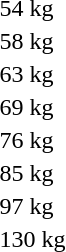<table>
<tr>
<td>54 kg</td>
<td></td>
<td></td>
<td></td>
</tr>
<tr>
<td>58 kg</td>
<td></td>
<td></td>
<td></td>
</tr>
<tr>
<td>63 kg</td>
<td></td>
<td></td>
<td></td>
</tr>
<tr>
<td>69 kg</td>
<td></td>
<td></td>
<td></td>
</tr>
<tr>
<td>76 kg</td>
<td></td>
<td></td>
<td></td>
</tr>
<tr>
<td>85 kg</td>
<td></td>
<td></td>
<td></td>
</tr>
<tr>
<td>97 kg</td>
<td></td>
<td></td>
<td></td>
</tr>
<tr>
<td>130 kg</td>
<td></td>
<td></td>
<td></td>
</tr>
</table>
